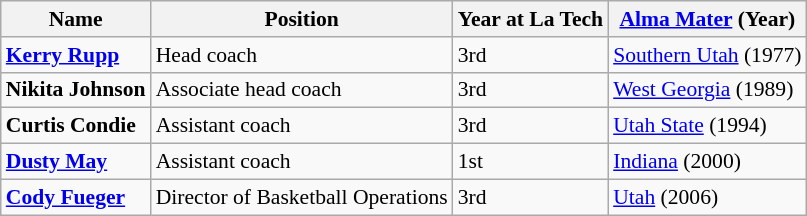<table class="wikitable" style="white-space:nowrap; font-size:90%;">
<tr>
<th>Name</th>
<th>Position</th>
<th>Year at La Tech</th>
<th><a href='#'>Alma Mater</a> (Year)</th>
</tr>
<tr>
<td><strong><a href='#'>Kerry Rupp</a></strong></td>
<td>Head coach</td>
<td>3rd</td>
<td><a href='#'>Southern Utah</a> (1977)</td>
</tr>
<tr>
<td><strong>Nikita Johnson</strong></td>
<td>Associate head coach</td>
<td>3rd</td>
<td><a href='#'>West Georgia</a> (1989)</td>
</tr>
<tr>
<td><strong>Curtis Condie</strong></td>
<td>Assistant coach</td>
<td>3rd</td>
<td><a href='#'>Utah State</a> (1994)</td>
</tr>
<tr>
<td><strong><a href='#'>Dusty May</a></strong></td>
<td>Assistant coach</td>
<td>1st</td>
<td><a href='#'>Indiana</a> (2000)</td>
</tr>
<tr>
<td><strong><a href='#'>Cody Fueger</a></strong></td>
<td>Director of Basketball Operations</td>
<td>3rd</td>
<td><a href='#'>Utah</a> (2006)</td>
</tr>
</table>
